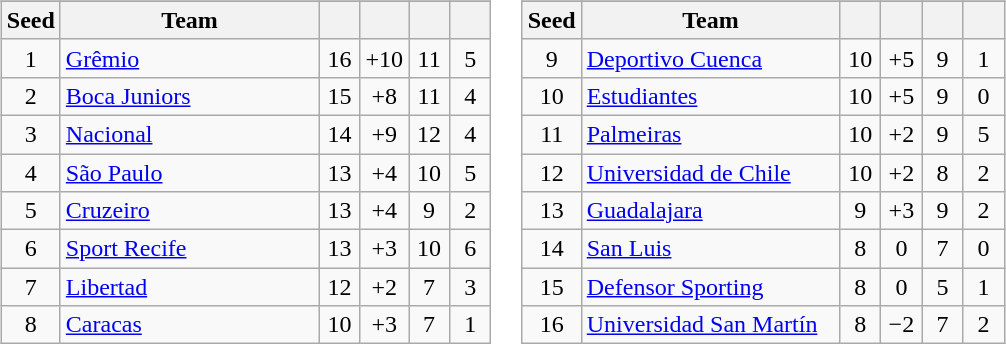<table>
<tr>
<td><br><table class="wikitable" style="text-align: center;">
<tr>
</tr>
<tr>
<th width=20>Seed</th>
<th width=165>Team</th>
<th width=20></th>
<th width=20></th>
<th width=20></th>
<th width=20></th>
</tr>
<tr>
<td>1</td>
<td align="left"> <a href='#'>Grêmio</a></td>
<td>16</td>
<td>+10</td>
<td>11</td>
<td>5</td>
</tr>
<tr>
<td>2</td>
<td align="left"> <a href='#'>Boca Juniors</a></td>
<td>15</td>
<td>+8</td>
<td>11</td>
<td>4</td>
</tr>
<tr>
<td>3</td>
<td align="left"> <a href='#'>Nacional</a></td>
<td>14</td>
<td>+9</td>
<td>12</td>
<td>4</td>
</tr>
<tr>
<td>4</td>
<td align="left"> <a href='#'>São Paulo</a></td>
<td>13</td>
<td>+4</td>
<td>10</td>
<td>5</td>
</tr>
<tr>
<td>5</td>
<td align="left"> <a href='#'>Cruzeiro</a></td>
<td>13</td>
<td>+4</td>
<td>9</td>
<td>2</td>
</tr>
<tr>
<td>6</td>
<td align="left"> <a href='#'>Sport Recife</a></td>
<td>13</td>
<td>+3</td>
<td>10</td>
<td>6</td>
</tr>
<tr>
<td>7</td>
<td align="left"> <a href='#'>Libertad</a></td>
<td>12</td>
<td>+2</td>
<td>7</td>
<td>3</td>
</tr>
<tr>
<td>8</td>
<td align="left"> <a href='#'>Caracas</a></td>
<td>10</td>
<td>+3</td>
<td>7</td>
<td>1</td>
</tr>
</table>
</td>
<td><br><table class="wikitable" style="text-align: center;">
<tr>
</tr>
<tr>
<th width=20>Seed</th>
<th width=165>Team</th>
<th width=20></th>
<th width=20></th>
<th width=20></th>
<th width=20></th>
</tr>
<tr>
<td>9</td>
<td align="left"> <a href='#'>Deportivo Cuenca</a></td>
<td>10</td>
<td>+5</td>
<td>9</td>
<td>1</td>
</tr>
<tr>
<td>10</td>
<td align="left"> <a href='#'>Estudiantes</a></td>
<td>10</td>
<td>+5</td>
<td>9</td>
<td>0</td>
</tr>
<tr>
<td>11</td>
<td align="left"> <a href='#'>Palmeiras</a></td>
<td>10</td>
<td>+2</td>
<td>9</td>
<td>5</td>
</tr>
<tr>
<td>12</td>
<td align="left"> <a href='#'>Universidad de Chile</a></td>
<td>10</td>
<td>+2</td>
<td>8</td>
<td>2</td>
</tr>
<tr>
<td>13</td>
<td align="left"> <a href='#'>Guadalajara</a></td>
<td>9</td>
<td>+3</td>
<td>9</td>
<td>2</td>
</tr>
<tr>
<td>14</td>
<td align="left"> <a href='#'>San Luis</a></td>
<td>8</td>
<td>0</td>
<td>7</td>
<td>0</td>
</tr>
<tr>
<td>15</td>
<td align="left"> <a href='#'>Defensor Sporting</a></td>
<td>8</td>
<td>0</td>
<td>5</td>
<td>1</td>
</tr>
<tr>
<td>16</td>
<td align="left"> <a href='#'>Universidad San Martín</a></td>
<td>8</td>
<td>−2</td>
<td>7</td>
<td>2</td>
</tr>
</table>
</td>
</tr>
</table>
